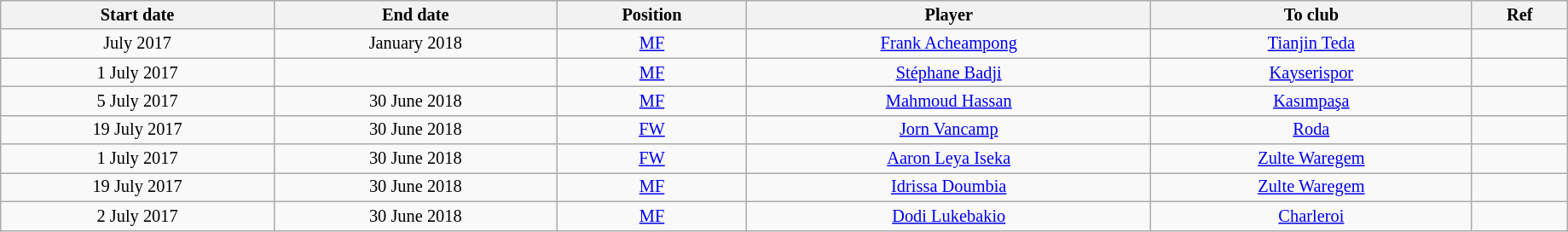<table class="wikitable sortable" style="width:97%; text-align:center; font-size:85%; text-align:centre;">
<tr>
<th>Start date</th>
<th>End date</th>
<th>Position</th>
<th>Player</th>
<th>To club</th>
<th>Ref</th>
</tr>
<tr>
<td>July 2017</td>
<td>January 2018</td>
<td><a href='#'>MF</a></td>
<td> <a href='#'>Frank Acheampong</a></td>
<td> <a href='#'>Tianjin Teda</a></td>
<td></td>
</tr>
<tr>
<td>1 July 2017</td>
<td></td>
<td><a href='#'>MF</a></td>
<td> <a href='#'>Stéphane Badji</a></td>
<td> <a href='#'>Kayserispor</a></td>
<td></td>
</tr>
<tr>
<td>5 July 2017</td>
<td>30 June 2018</td>
<td><a href='#'>MF</a></td>
<td> <a href='#'>Mahmoud Hassan</a></td>
<td> <a href='#'>Kasımpaşa</a></td>
<td></td>
</tr>
<tr>
<td>19 July 2017</td>
<td>30 June 2018</td>
<td><a href='#'>FW</a></td>
<td> <a href='#'>Jorn Vancamp</a></td>
<td> <a href='#'>Roda</a></td>
<td></td>
</tr>
<tr>
<td>1 July 2017</td>
<td>30 June 2018</td>
<td><a href='#'>FW</a></td>
<td> <a href='#'>Aaron Leya Iseka</a></td>
<td> <a href='#'>Zulte Waregem</a></td>
<td></td>
</tr>
<tr>
<td>19 July 2017</td>
<td>30 June 2018</td>
<td><a href='#'>MF</a></td>
<td> <a href='#'>Idrissa Doumbia</a></td>
<td> <a href='#'>Zulte Waregem</a></td>
<td></td>
</tr>
<tr>
<td>2 July 2017</td>
<td>30 June 2018</td>
<td><a href='#'>MF</a></td>
<td> <a href='#'>Dodi Lukebakio</a></td>
<td> <a href='#'>Charleroi</a></td>
<td></td>
</tr>
</table>
